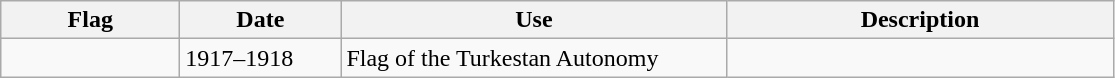<table class="wikitable" style="background: #f9f9f9">
<tr>
<th width="112">Flag</th>
<th width="100">Date</th>
<th width="250">Use</th>
<th width="250">Description</th>
</tr>
<tr>
<td></td>
<td>1917–1918</td>
<td>Flag of the Turkestan Autonomy</td>
<td></td>
</tr>
</table>
